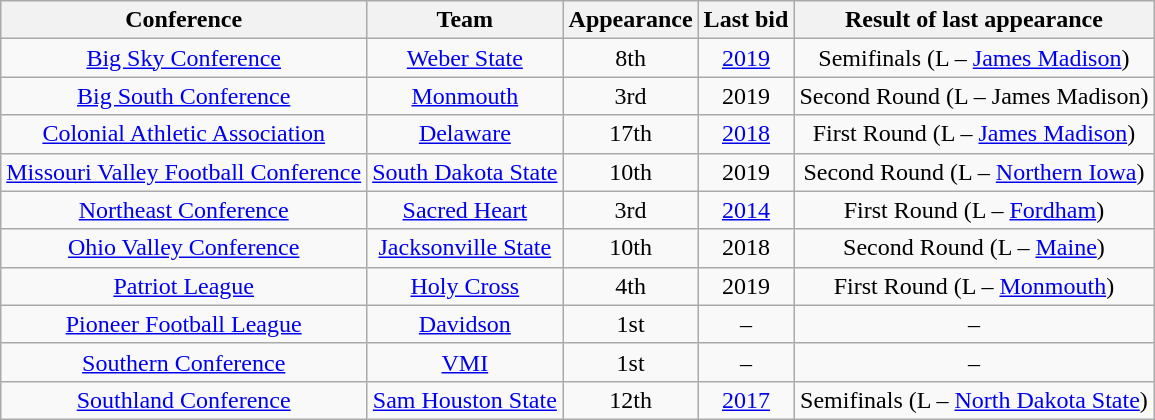<table class="wikitable sortable" style="text-align: center;">
<tr>
<th>Conference</th>
<th>Team</th>
<th data-sort-type="number">Appearance</th>
<th>Last bid</th>
<th>Result of last appearance</th>
</tr>
<tr>
<td><a href='#'>Big Sky Conference</a></td>
<td><a href='#'>Weber State</a></td>
<td>8th</td>
<td><a href='#'>2019</a></td>
<td>Semifinals (L – <a href='#'>James Madison</a>)</td>
</tr>
<tr>
<td><a href='#'>Big South Conference</a></td>
<td><a href='#'>Monmouth</a></td>
<td>3rd</td>
<td>2019</td>
<td>Second Round (L – James Madison)</td>
</tr>
<tr>
<td><a href='#'>Colonial Athletic Association</a></td>
<td><a href='#'>Delaware</a></td>
<td>17th</td>
<td><a href='#'>2018</a></td>
<td>First Round (L – <a href='#'>James Madison</a>)</td>
</tr>
<tr>
<td><a href='#'>Missouri Valley Football Conference</a></td>
<td><a href='#'>South Dakota State</a></td>
<td>10th</td>
<td>2019</td>
<td>Second Round (L – <a href='#'>Northern Iowa</a>)</td>
</tr>
<tr>
<td><a href='#'>Northeast Conference</a></td>
<td><a href='#'>Sacred Heart</a></td>
<td>3rd</td>
<td><a href='#'>2014</a></td>
<td>First Round (L – <a href='#'>Fordham</a>)</td>
</tr>
<tr>
<td><a href='#'>Ohio Valley Conference</a></td>
<td><a href='#'>Jacksonville State</a></td>
<td>10th</td>
<td>2018</td>
<td>Second Round (L – <a href='#'>Maine</a>)</td>
</tr>
<tr>
<td><a href='#'>Patriot League</a></td>
<td><a href='#'>Holy Cross</a></td>
<td>4th</td>
<td>2019</td>
<td>First Round (L – <a href='#'>Monmouth</a>)</td>
</tr>
<tr>
<td><a href='#'>Pioneer Football League</a></td>
<td><a href='#'>Davidson</a></td>
<td>1st</td>
<td>–</td>
<td>–</td>
</tr>
<tr>
<td><a href='#'>Southern Conference</a></td>
<td><a href='#'>VMI</a></td>
<td>1st</td>
<td>–</td>
<td>–</td>
</tr>
<tr>
<td><a href='#'>Southland Conference</a></td>
<td><a href='#'>Sam Houston State</a></td>
<td>12th</td>
<td><a href='#'>2017</a></td>
<td>Semifinals (L – <a href='#'>North Dakota State</a>)</td>
</tr>
</table>
